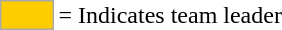<table>
<tr>
<td style="background-color:#FFCC00; border:1px solid #aaaaaa; width:2em;"></td>
<td>= Indicates team leader</td>
</tr>
</table>
